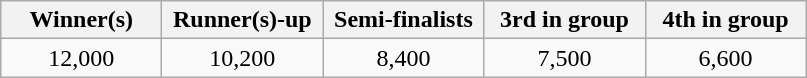<table class="wikitable">
<tr>
<th width="100">Winner(s)</th>
<th width="100">Runner(s)-up</th>
<th width="100">Semi-finalists</th>
<th width="100">3rd in group</th>
<th width="100">4th in group</th>
</tr>
<tr>
<td align="center">12,000</td>
<td align="center">10,200</td>
<td align="center">8,400</td>
<td align="center">7,500</td>
<td align="center">6,600</td>
</tr>
</table>
